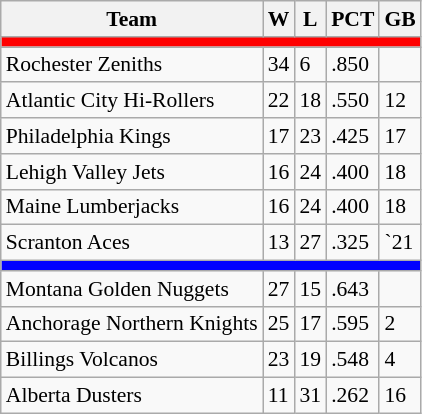<table class="wikitable" style="font-size:90%">
<tr>
<th>Team</th>
<th>W</th>
<th>L</th>
<th>PCT</th>
<th>GB</th>
</tr>
<tr>
<th style="background:red" colspan="5"></th>
</tr>
<tr>
<td>Rochester Zeniths</td>
<td>34</td>
<td>6</td>
<td>.850</td>
<td></td>
</tr>
<tr>
<td>Atlantic City Hi-Rollers</td>
<td>22</td>
<td>18</td>
<td>.550</td>
<td>12</td>
</tr>
<tr>
<td>Philadelphia Kings</td>
<td>17</td>
<td>23</td>
<td>.425</td>
<td>17</td>
</tr>
<tr>
<td>Lehigh Valley Jets</td>
<td>16</td>
<td>24</td>
<td>.400</td>
<td>18</td>
</tr>
<tr>
<td>Maine Lumberjacks</td>
<td>16</td>
<td>24</td>
<td>.400</td>
<td>18</td>
</tr>
<tr>
<td>Scranton Aces</td>
<td>13</td>
<td>27</td>
<td>.325</td>
<td>`21</td>
</tr>
<tr>
<th style="background:blue" colspan="5"></th>
</tr>
<tr>
<td>Montana Golden Nuggets</td>
<td>27</td>
<td>15</td>
<td>.643</td>
<td></td>
</tr>
<tr>
<td>Anchorage Northern Knights</td>
<td>25</td>
<td>17</td>
<td>.595</td>
<td>2</td>
</tr>
<tr>
<td>Billings Volcanos</td>
<td>23</td>
<td>19</td>
<td>.548</td>
<td>4</td>
</tr>
<tr>
<td>Alberta Dusters</td>
<td>11</td>
<td>31</td>
<td>.262</td>
<td>16</td>
</tr>
</table>
